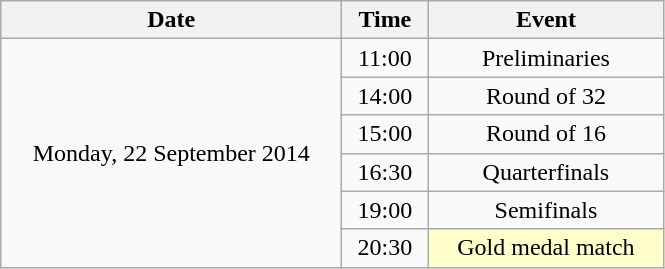<table class = "wikitable" style="text-align:center;">
<tr>
<th width=220>Date</th>
<th width=50>Time</th>
<th width=150>Event</th>
</tr>
<tr>
<td rowspan=6>Monday, 22 September 2014</td>
<td>11:00</td>
<td>Preliminaries</td>
</tr>
<tr>
<td>14:00</td>
<td>Round of 32</td>
</tr>
<tr>
<td>15:00</td>
<td>Round of 16</td>
</tr>
<tr>
<td>16:30</td>
<td>Quarterfinals</td>
</tr>
<tr>
<td>19:00</td>
<td>Semifinals</td>
</tr>
<tr>
<td>20:30</td>
<td bgcolor=ffffcc>Gold medal match</td>
</tr>
</table>
